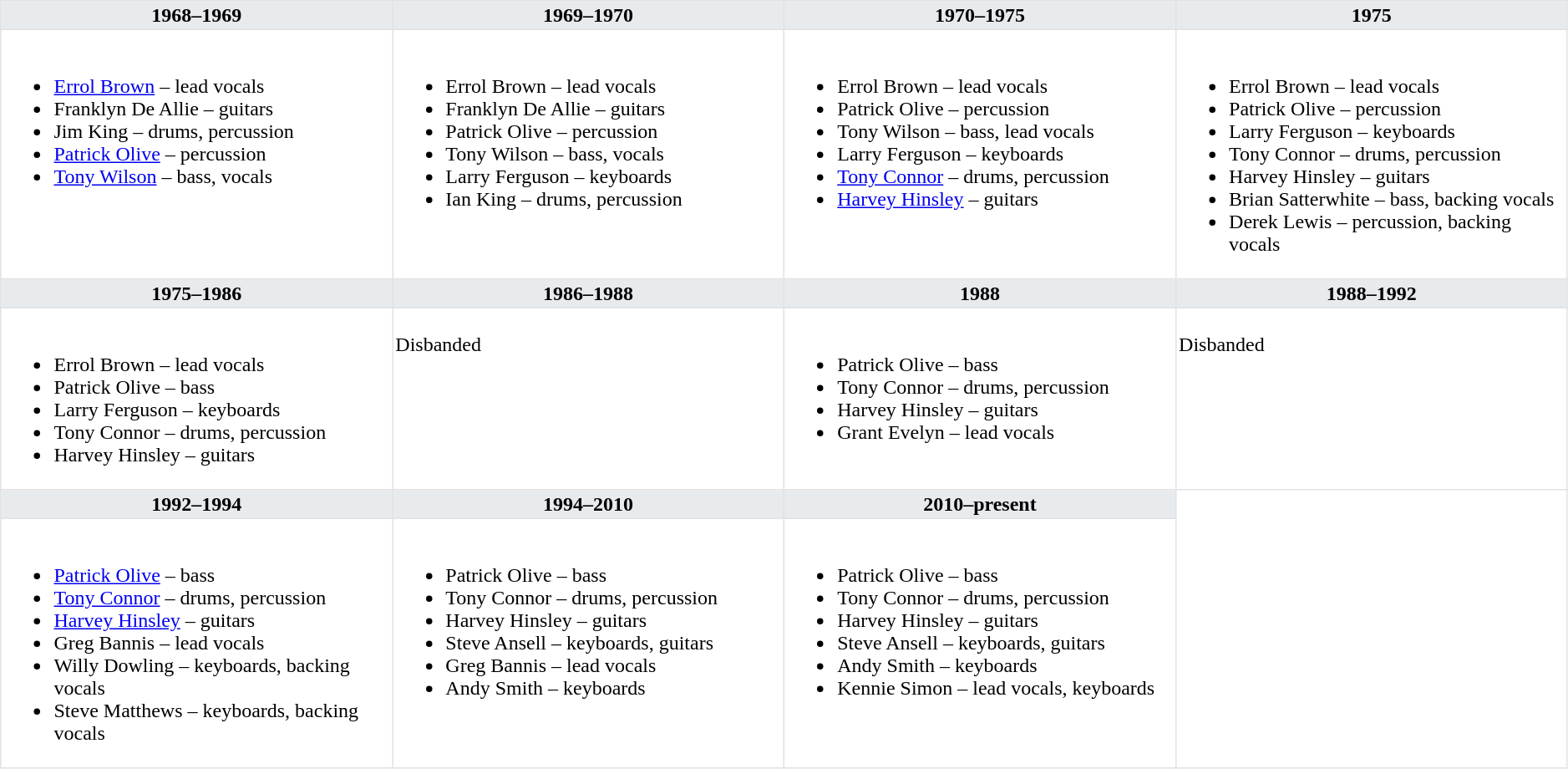<table class="toccolours" border="1" cellpadding="2" cellspacing="0"  style="float:width:375px; margin:0 0 1em 1em; border-collapse:collapse; border:1px solid #e2e2e2; width:99%;">
<tr>
<th style="vertical-align:top; background:#e7ebee; width:25%;">1968–1969</th>
<th style="vertical-align:top; background:#e7ebee; width:25%;">1969–1970</th>
<th style="vertical-align:top; background:#e7ebee; width:25%;">1970–1975</th>
<th style="vertical-align:top; background:#e7ebee; width:25%;">1975</th>
</tr>
<tr>
<td valign=top><br><ul><li><a href='#'>Errol Brown</a> – lead vocals</li><li>Franklyn De Allie – guitars</li><li>Jim King – drums, percussion</li><li><a href='#'>Patrick Olive</a> – percussion</li><li><a href='#'>Tony Wilson</a> – bass, vocals</li></ul></td>
<td valign=top><br><ul><li>Errol Brown – lead vocals</li><li>Franklyn De Allie – guitars</li><li>Patrick Olive – percussion</li><li>Tony Wilson – bass, vocals</li><li>Larry Ferguson – keyboards</li><li>Ian King – drums, percussion</li></ul></td>
<td valign=top><br><ul><li>Errol Brown – lead vocals</li><li>Patrick Olive – percussion</li><li>Tony Wilson – bass, lead vocals</li><li>Larry Ferguson – keyboards</li><li><a href='#'>Tony Connor</a> – drums, percussion</li><li><a href='#'>Harvey Hinsley</a> – guitars</li></ul></td>
<td valign=top><br><ul><li>Errol Brown – lead vocals</li><li>Patrick Olive – percussion</li><li>Larry Ferguson – keyboards</li><li>Tony Connor – drums, percussion</li><li>Harvey Hinsley – guitars</li><li>Brian Satterwhite – bass, backing vocals</li><li>Derek Lewis – percussion, backing vocals</li></ul></td>
</tr>
<tr>
<th style="vertical-align:top; background:#e7ebee; width:25%;">1975–1986</th>
<th style="vertical-align:top; background:#e7ebee; width:25%;">1986–1988</th>
<th style="vertical-align:top; background:#e7ebee; width:25%;">1988</th>
<th style="vertical-align:top; background:#e7ebee; width:25%;">1988–1992</th>
</tr>
<tr>
<td valign=top><br><ul><li>Errol Brown – lead vocals</li><li>Patrick Olive – bass</li><li>Larry Ferguson – keyboards</li><li>Tony Connor – drums, percussion</li><li>Harvey Hinsley – guitars</li></ul></td>
<td valign=top><br>Disbanded</td>
<td valign=top><br><ul><li>Patrick Olive – bass</li><li>Tony Connor – drums, percussion</li><li>Harvey Hinsley – guitars</li><li>Grant Evelyn – lead vocals</li></ul></td>
<td valign=top><br>Disbanded</td>
</tr>
<tr>
<th style="vertical-align:top; background:#e7ebee; width:25%;">1992–1994</th>
<th style="vertical-align:top; background:#e7ebee; width:25%;">1994–2010</th>
<th style="vertical-align:top; background:#e7ebee; width:25%;">2010–present</th>
</tr>
<tr>
<td valign=top><br><ul><li><a href='#'>Patrick Olive</a> – bass</li><li><a href='#'>Tony Connor</a> – drums, percussion</li><li><a href='#'>Harvey Hinsley</a> – guitars</li><li>Greg Bannis – lead vocals</li><li>Willy Dowling – keyboards, backing vocals</li><li>Steve Matthews – keyboards, backing vocals</li></ul></td>
<td valign=top><br><ul><li>Patrick Olive – bass</li><li>Tony Connor – drums, percussion</li><li>Harvey Hinsley – guitars</li><li>Steve Ansell – keyboards, guitars</li><li>Greg Bannis – lead vocals</li><li>Andy Smith – keyboards</li></ul></td>
<td valign=top><br><ul><li>Patrick Olive – bass</li><li>Tony Connor – drums, percussion</li><li>Harvey Hinsley – guitars</li><li>Steve Ansell – keyboards, guitars</li><li>Andy Smith – keyboards</li><li>Kennie Simon – lead vocals, keyboards</li></ul></td>
</tr>
</table>
